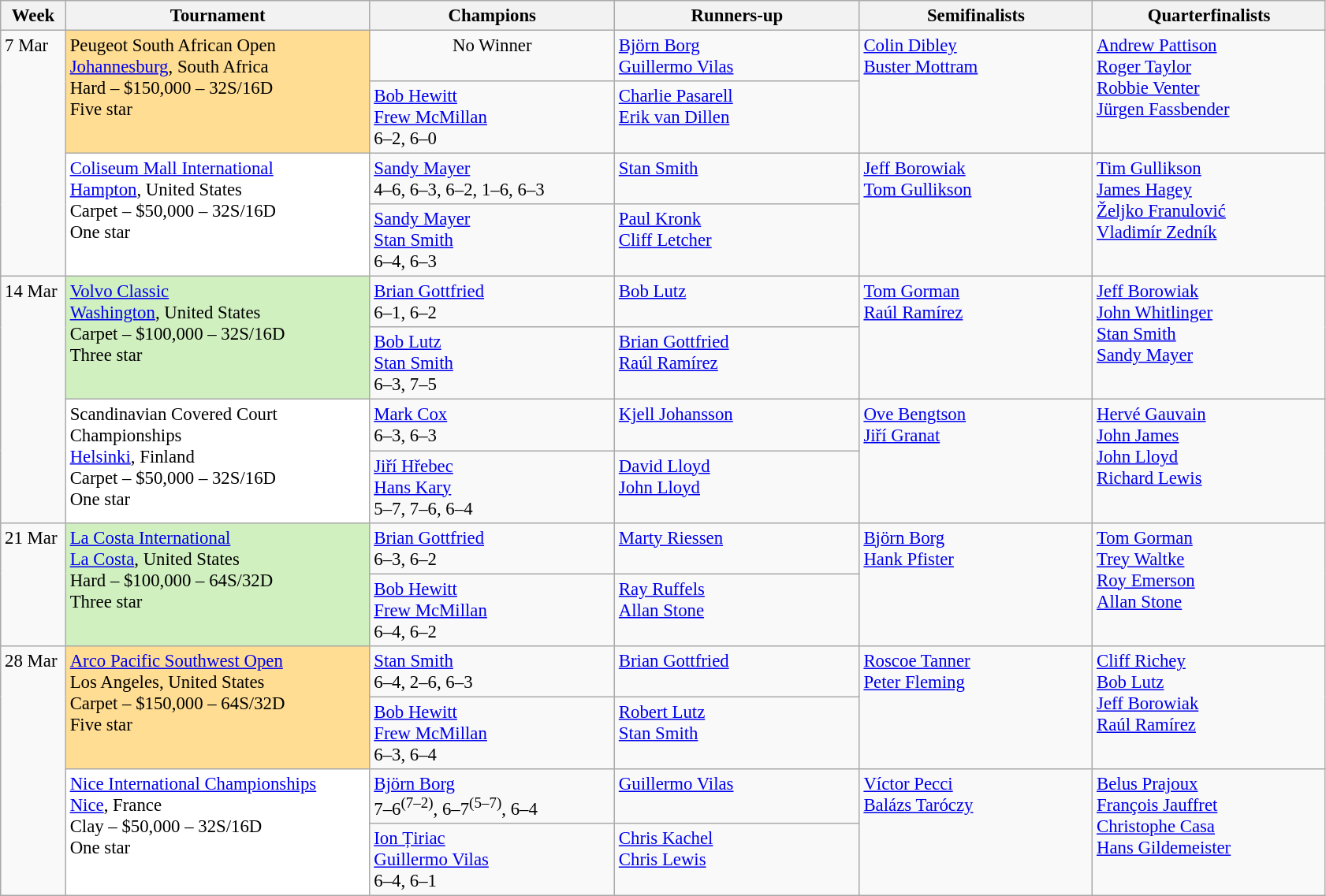<table class=wikitable style=font-size:95%>
<tr>
<th style="width:48px;">Week</th>
<th style="width:250px;">Tournament</th>
<th style="width:200px;">Champions</th>
<th style="width:200px;">Runners-up</th>
<th style="width:190px;">Semifinalists</th>
<th style="width:190px;">Quarterfinalists</th>
</tr>
<tr valign=top>
<td rowspan=4>7 Mar</td>
<td style="background:#FFDD92;" rowspan="2">Peugeot South African Open <br> <a href='#'>Johannesburg</a>, South Africa <br> Hard – $150,000 – 32S/16D <br> Five star</td>
<td align="center">No Winner</td>
<td> <a href='#'>Björn Borg</a> <br>  <a href='#'>Guillermo Vilas</a></td>
<td rowspan=2> <a href='#'>Colin Dibley</a> <br>  <a href='#'>Buster Mottram</a></td>
<td rowspan=2> <a href='#'>Andrew Pattison</a> <br>  <a href='#'>Roger Taylor</a> <br>  <a href='#'>Robbie Venter</a> <br>  <a href='#'>Jürgen Fassbender</a></td>
</tr>
<tr valign=top>
<td> <a href='#'>Bob Hewitt</a> <br>  <a href='#'>Frew McMillan</a> <br> 6–2, 6–0</td>
<td> <a href='#'>Charlie Pasarell</a> <br>  <a href='#'>Erik van Dillen</a></td>
</tr>
<tr valign=top>
<td style="background:#fff;" rowspan="2"><a href='#'>Coliseum Mall International</a> <br> <a href='#'>Hampton</a>, United States <br> Carpet – $50,000 – 32S/16D <br> One star</td>
<td> <a href='#'>Sandy Mayer</a> <br> 4–6, 6–3, 6–2, 1–6, 6–3</td>
<td> <a href='#'>Stan Smith</a></td>
<td rowspan=2> <a href='#'>Jeff Borowiak</a> <br>  <a href='#'>Tom Gullikson</a></td>
<td rowspan=2> <a href='#'>Tim Gullikson</a> <br>  <a href='#'>James Hagey</a> <br>  <a href='#'>Željko Franulović</a> <br>  <a href='#'>Vladimír Zedník</a></td>
</tr>
<tr valign=top>
<td> <a href='#'>Sandy Mayer</a> <br>  <a href='#'>Stan Smith</a> <br> 6–4, 6–3</td>
<td> <a href='#'>Paul Kronk</a> <br>  <a href='#'>Cliff Letcher</a></td>
</tr>
<tr valign=top>
<td rowspan=4>14 Mar</td>
<td style="background:#d0f0c0;" rowspan="2"><a href='#'>Volvo Classic</a> <br> <a href='#'>Washington</a>, United States <br> Carpet – $100,000 – 32S/16D <br> Three star</td>
<td> <a href='#'>Brian Gottfried</a> <br> 6–1, 6–2</td>
<td> <a href='#'>Bob Lutz</a></td>
<td rowspan=2> <a href='#'>Tom Gorman</a> <br>  <a href='#'>Raúl Ramírez</a></td>
<td rowspan=2> <a href='#'>Jeff Borowiak</a> <br>  <a href='#'>John Whitlinger</a> <br>  <a href='#'>Stan Smith</a> <br>  <a href='#'>Sandy Mayer</a></td>
</tr>
<tr valign=top>
<td> <a href='#'>Bob Lutz</a> <br>  <a href='#'>Stan Smith</a> <br> 6–3, 7–5</td>
<td> <a href='#'>Brian Gottfried</a> <br>  <a href='#'>Raúl Ramírez</a></td>
</tr>
<tr valign=top>
<td style="background:#fff;" rowspan="2">Scandinavian Covered Court Championships <br> <a href='#'>Helsinki</a>, Finland <br> Carpet – $50,000 – 32S/16D <br> One star</td>
<td> <a href='#'>Mark Cox</a> <br> 6–3, 6–3</td>
<td> <a href='#'>Kjell Johansson</a></td>
<td rowspan=2> <a href='#'>Ove Bengtson</a> <br>  <a href='#'>Jiří Granat</a></td>
<td rowspan=2> <a href='#'>Hervé Gauvain</a> <br>  <a href='#'>John James</a> <br>  <a href='#'>John Lloyd</a> <br>  <a href='#'>Richard Lewis</a></td>
</tr>
<tr valign=top>
<td> <a href='#'>Jiří Hřebec</a> <br>  <a href='#'>Hans Kary</a> <br> 5–7, 7–6, 6–4</td>
<td> <a href='#'>David Lloyd</a> <br>  <a href='#'>John Lloyd</a></td>
</tr>
<tr valign=top>
<td rowspan=2>21 Mar</td>
<td style="background:#d0f0c0;" rowspan="2"><a href='#'>La Costa International</a> <br> <a href='#'>La Costa</a>, United States <br> Hard – $100,000 – 64S/32D <br> Three star</td>
<td> <a href='#'>Brian Gottfried</a> <br> 6–3, 6–2</td>
<td> <a href='#'>Marty Riessen</a></td>
<td rowspan=2> <a href='#'>Björn Borg</a> <br>  <a href='#'>Hank Pfister</a></td>
<td rowspan=2> <a href='#'>Tom Gorman</a> <br>  <a href='#'>Trey Waltke</a> <br>  <a href='#'>Roy Emerson</a> <br>  <a href='#'>Allan Stone</a></td>
</tr>
<tr valign=top>
<td> <a href='#'>Bob Hewitt</a> <br>  <a href='#'>Frew McMillan</a> <br> 6–4, 6–2</td>
<td> <a href='#'>Ray Ruffels</a> <br>  <a href='#'>Allan Stone</a></td>
</tr>
<tr valign=top>
<td rowspan=4>28 Mar</td>
<td style="background:#FFDD92;" rowspan="2"><a href='#'>Arco Pacific Southwest Open</a> <br> Los Angeles, United States <br> Carpet – $150,000 – 64S/32D <br> Five star</td>
<td> <a href='#'>Stan Smith</a> <br> 6–4, 2–6, 6–3</td>
<td> <a href='#'>Brian Gottfried</a></td>
<td rowspan=2> <a href='#'>Roscoe Tanner</a> <br>  <a href='#'>Peter Fleming</a></td>
<td rowspan=2> <a href='#'>Cliff Richey</a> <br>  <a href='#'>Bob Lutz</a> <br>  <a href='#'>Jeff Borowiak</a> <br>  <a href='#'>Raúl Ramírez</a></td>
</tr>
<tr valign=top>
<td> <a href='#'>Bob Hewitt</a> <br>  <a href='#'>Frew McMillan</a> <br> 6–3, 6–4</td>
<td> <a href='#'>Robert Lutz</a> <br>  <a href='#'>Stan Smith</a></td>
</tr>
<tr valign=top>
<td style="background:#fff;" rowspan="2"><a href='#'>Nice International Championships</a> <br> <a href='#'>Nice</a>, France <br> Clay – $50,000 – 32S/16D <br> One star</td>
<td> <a href='#'>Björn Borg</a> <br> 7–6<sup>(7–2)</sup>, 6–7<sup>(5–7)</sup>, 6–4</td>
<td> <a href='#'>Guillermo Vilas</a></td>
<td rowspan=2> <a href='#'>Víctor Pecci</a> <br>  <a href='#'>Balázs Taróczy</a></td>
<td rowspan=2> <a href='#'>Belus Prajoux</a> <br>  <a href='#'>François Jauffret</a> <br>  <a href='#'>Christophe Casa</a> <br>  <a href='#'>Hans Gildemeister</a></td>
</tr>
<tr valign=top>
<td> <a href='#'>Ion Țiriac</a> <br>  <a href='#'>Guillermo Vilas</a> <br> 6–4, 6–1</td>
<td> <a href='#'>Chris Kachel</a> <br>  <a href='#'>Chris Lewis</a></td>
</tr>
</table>
